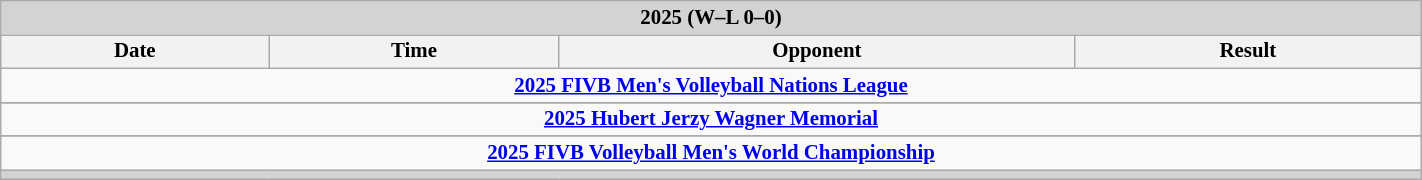<table class="wikitable collapsible collapsed" style="font-size:87%; width:75%;">
<tr>
<td style="text-align: center;" colspan=12 bgcolor="lightgrey"><strong>2025 (W–L 0–0)</strong></td>
</tr>
<tr>
<th>Date</th>
<th>Time</th>
<th colspan=3>Opponent</th>
<th colspan=7>Result</th>
</tr>
<tr>
<td style="text-align: center;" colspan=12><strong><a href='#'>2025 FIVB Men's Volleyball Nations League</a></strong></td>
</tr>
<tr>
</tr>
<tr>
<td style="text-align: center;" colspan=12><strong><a href='#'>2025 Hubert Jerzy Wagner Memorial</a></strong></td>
</tr>
<tr>
</tr>
<tr>
<td style="text-align: center;" colspan=12><strong><a href='#'>2025 FIVB Volleyball Men's World Championship</a></strong></td>
</tr>
<tr>
<td style="text-align: center;" colspan=12 bgcolor="lightgrey"></td>
</tr>
</table>
